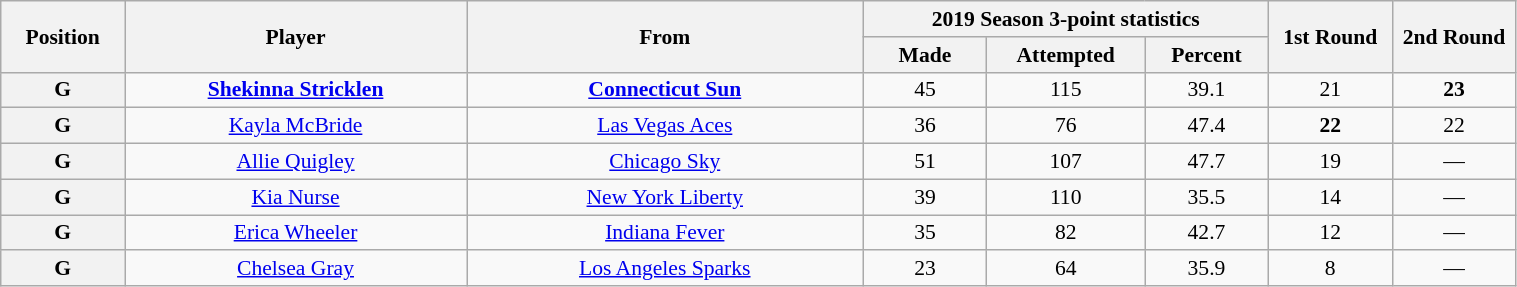<table class="wikitable" style="width: 80%; text-align:center; font-size:90%">
<tr>
<th rowspan=2 width=50>Position</th>
<th rowspan=2 width=150>Player</th>
<th rowspan=2 width=175>From</th>
<th colspan=3 width=150>2019 Season 3-point statistics</th>
<th rowspan=2 width=50>1st Round</th>
<th rowspan=2 width=50>2nd Round</th>
</tr>
<tr>
<th width=50>Made</th>
<th width=50>Attempted</th>
<th width=50>Percent</th>
</tr>
<tr>
<th>G</th>
<td><strong><a href='#'>Shekinna Stricklen</a></strong></td>
<td><strong><a href='#'>Connecticut Sun</a></strong></td>
<td>45</td>
<td>115</td>
<td>39.1</td>
<td>21</td>
<td><strong>23</strong></td>
</tr>
<tr>
<th>G</th>
<td><a href='#'>Kayla McBride</a></td>
<td><a href='#'>Las Vegas Aces</a></td>
<td>36</td>
<td>76</td>
<td>47.4</td>
<td><strong>22</strong></td>
<td>22</td>
</tr>
<tr>
<th>G</th>
<td><a href='#'>Allie Quigley</a></td>
<td><a href='#'>Chicago Sky</a></td>
<td>51</td>
<td>107</td>
<td>47.7</td>
<td>19</td>
<td>—</td>
</tr>
<tr>
<th>G</th>
<td><a href='#'>Kia Nurse</a></td>
<td><a href='#'>New York Liberty</a></td>
<td>39</td>
<td>110</td>
<td>35.5</td>
<td>14</td>
<td>—</td>
</tr>
<tr>
<th>G</th>
<td><a href='#'>Erica Wheeler</a></td>
<td><a href='#'>Indiana Fever</a></td>
<td>35</td>
<td>82</td>
<td>42.7</td>
<td>12</td>
<td>—</td>
</tr>
<tr>
<th>G</th>
<td><a href='#'>Chelsea Gray</a></td>
<td><a href='#'>Los Angeles Sparks</a></td>
<td>23</td>
<td>64</td>
<td>35.9</td>
<td>8</td>
<td>—</td>
</tr>
</table>
